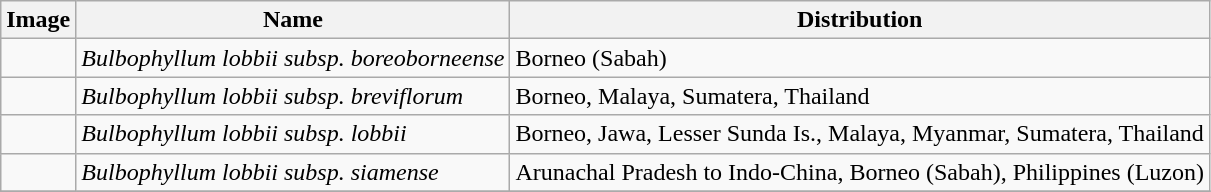<table class="wikitable collapsible">
<tr>
<th>Image</th>
<th>Name</th>
<th>Distribution</th>
</tr>
<tr>
<td></td>
<td><em>Bulbophyllum lobbii subsp. boreoborneense</em> </td>
<td>Borneo (Sabah)</td>
</tr>
<tr>
<td></td>
<td><em>Bulbophyllum lobbii subsp. breviflorum </em> </td>
<td>Borneo, Malaya, Sumatera, Thailand</td>
</tr>
<tr>
<td></td>
<td><em>Bulbophyllum lobbii subsp. lobbii</em></td>
<td>Borneo, Jawa, Lesser Sunda Is., Malaya, Myanmar, Sumatera, Thailand</td>
</tr>
<tr>
<td></td>
<td><em>Bulbophyllum lobbii subsp. siamense </em> </td>
<td>Arunachal Pradesh to Indo-China, Borneo (Sabah), Philippines (Luzon)</td>
</tr>
<tr>
</tr>
</table>
